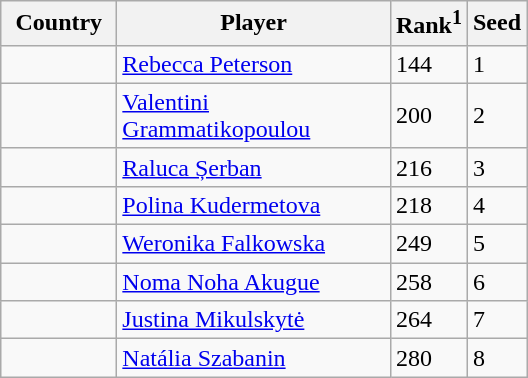<table class="sortable wikitable">
<tr>
<th width="70">Country</th>
<th width="175">Player</th>
<th>Rank<sup>1</sup></th>
<th>Seed</th>
</tr>
<tr>
<td></td>
<td><a href='#'>Rebecca Peterson</a></td>
<td>144</td>
<td>1</td>
</tr>
<tr>
<td></td>
<td><a href='#'>Valentini Grammatikopoulou</a></td>
<td>200</td>
<td>2</td>
</tr>
<tr>
<td></td>
<td><a href='#'>Raluca Șerban</a></td>
<td>216</td>
<td>3</td>
</tr>
<tr>
<td></td>
<td><a href='#'>Polina Kudermetova</a></td>
<td>218</td>
<td>4</td>
</tr>
<tr>
<td></td>
<td><a href='#'>Weronika Falkowska</a></td>
<td>249</td>
<td>5</td>
</tr>
<tr>
<td></td>
<td><a href='#'>Noma Noha Akugue</a></td>
<td>258</td>
<td>6</td>
</tr>
<tr>
<td></td>
<td><a href='#'>Justina Mikulskytė</a></td>
<td>264</td>
<td>7</td>
</tr>
<tr>
<td></td>
<td><a href='#'>Natália Szabanin</a></td>
<td>280</td>
<td>8</td>
</tr>
</table>
